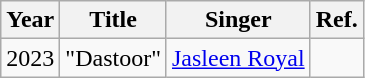<table class="wikitable sortable">
<tr>
<th>Year</th>
<th>Title</th>
<th>Singer</th>
<th>Ref.</th>
</tr>
<tr>
<td>2023</td>
<td>"Dastoor"</td>
<td><a href='#'>Jasleen Royal</a></td>
<td></td>
</tr>
</table>
